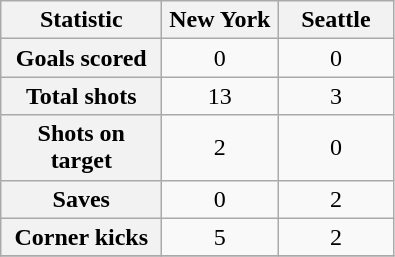<table class="wikitable plainrowheaders" style="text-align:center">
<tr>
<th scope=col width=100>Statistic</th>
<th scope=col width=70>New York</th>
<th scope=col width=70>Seattle</th>
</tr>
<tr>
<th scope=row>Goals scored</th>
<td>0</td>
<td>0</td>
</tr>
<tr>
<th scope=row>Total shots</th>
<td>13</td>
<td>3</td>
</tr>
<tr>
<th scope=row>Shots on target</th>
<td>2</td>
<td>0</td>
</tr>
<tr>
<th scope=row>Saves</th>
<td>0</td>
<td>2</td>
</tr>
<tr>
<th scope=row>Corner kicks</th>
<td>5</td>
<td>2</td>
</tr>
<tr>
</tr>
</table>
